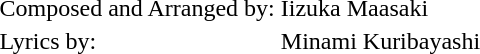<table>
<tr>
<td>Composed and Arranged by:</td>
<td>Iizuka Maasaki</td>
</tr>
<tr>
<td>Lyrics by:</td>
<td>Minami Kuribayashi</td>
</tr>
<tr>
</tr>
</table>
